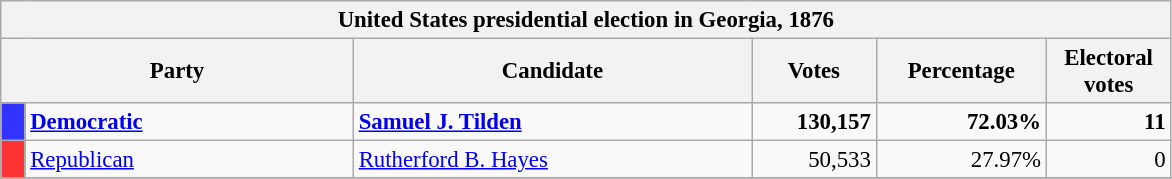<table class="wikitable" style="font-size: 95%;">
<tr>
<th colspan="6">United States presidential election in Georgia, 1876 </th>
</tr>
<tr>
<th colspan="2" style="width: 15em">Party</th>
<th style="width: 17em">Candidate</th>
<th style="width: 5em">Votes</th>
<th style="width: 7em">Percentage</th>
<th style="width: 5em">Electoral votes</th>
</tr>
<tr>
<th style="background-color:#3333FF; width: 3px"></th>
<td style="width: 130px"><strong><a href='#'>Democratic</a></strong></td>
<td><strong><a href='#'>Samuel J. Tilden</a></strong></td>
<td align="right"><strong>130,157</strong></td>
<td align="right"><strong>72.03%</strong></td>
<td align="right"><strong>11</strong></td>
</tr>
<tr>
<th style="background-color:#FF3333; width: 3px"></th>
<td style="width: 130px"><a href='#'>Republican</a></td>
<td><a href='#'>Rutherford B. Hayes</a></td>
<td align="right">50,533</td>
<td align="right">27.97%</td>
<td align="right">0</td>
</tr>
<tr>
</tr>
</table>
